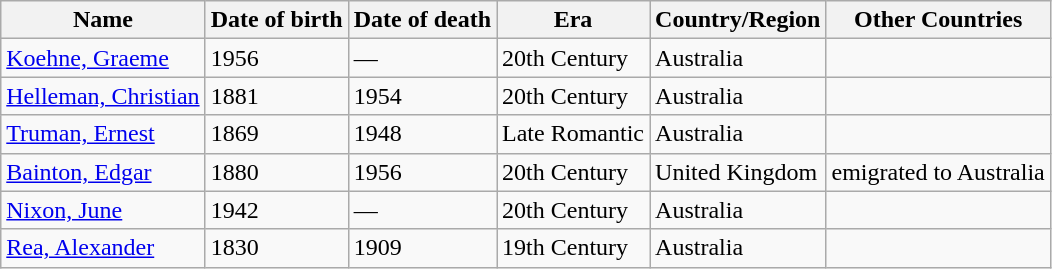<table class="wikitable sortable">
<tr>
<th>Name</th>
<th>Date of birth</th>
<th>Date of death</th>
<th>Era</th>
<th>Country/Region</th>
<th>Other Countries</th>
</tr>
<tr>
<td><a href='#'>Koehne, Graeme</a></td>
<td>1956</td>
<td>—</td>
<td>20th Century</td>
<td>Australia</td>
<td></td>
</tr>
<tr>
<td><a href='#'>Helleman, Christian</a></td>
<td>1881</td>
<td>1954</td>
<td>20th Century</td>
<td>Australia</td>
<td></td>
</tr>
<tr>
<td><a href='#'>Truman, Ernest</a></td>
<td>1869</td>
<td>1948</td>
<td>Late Romantic</td>
<td>Australia</td>
<td></td>
</tr>
<tr>
<td><a href='#'>Bainton, Edgar</a></td>
<td>1880</td>
<td>1956</td>
<td>20th Century</td>
<td>United Kingdom</td>
<td>emigrated to Australia</td>
</tr>
<tr>
<td><a href='#'>Nixon, June</a></td>
<td>1942</td>
<td>—</td>
<td>20th Century</td>
<td>Australia</td>
<td></td>
</tr>
<tr>
<td><a href='#'>Rea, Alexander</a></td>
<td>1830</td>
<td>1909</td>
<td>19th Century</td>
<td>Australia</td>
<td></td>
</tr>
</table>
